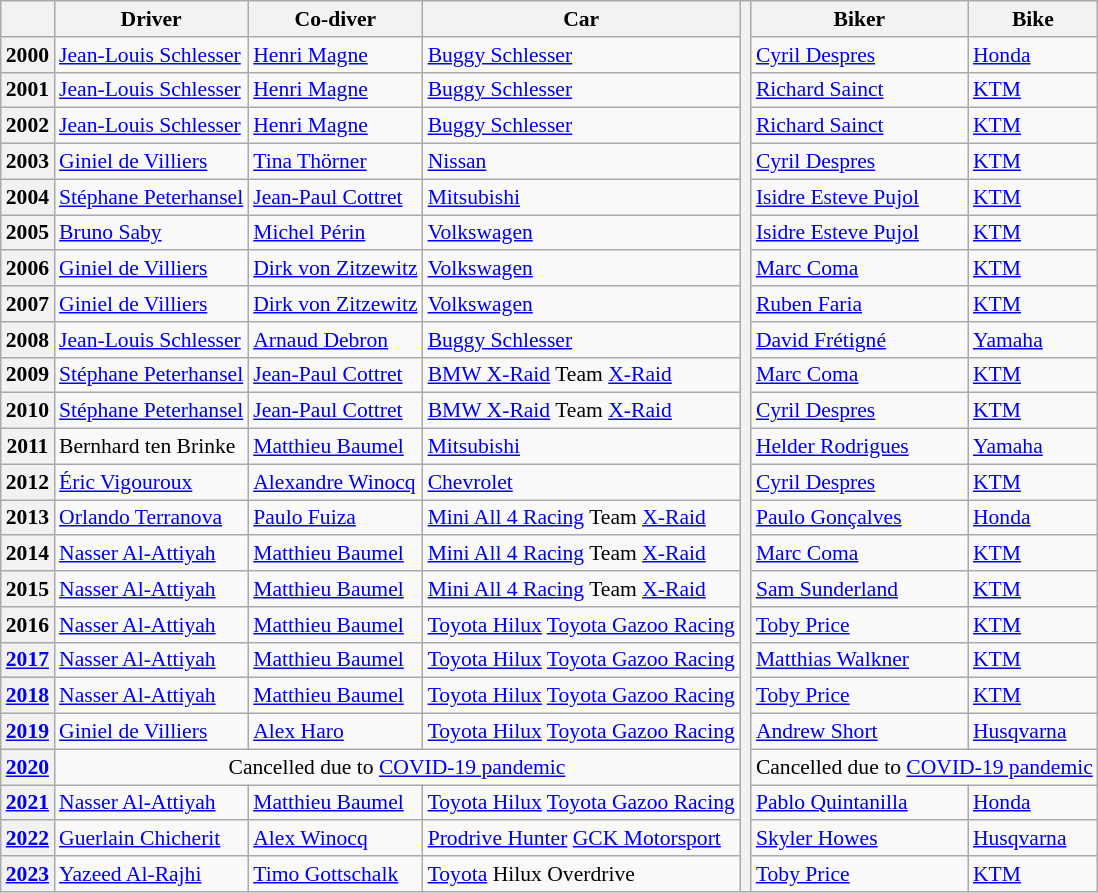<table class="wikitable" style="font-size:90%; text-align:left;">
<tr>
<th></th>
<th>Driver</th>
<th>Co-diver</th>
<th>Car</th>
<th rowspan=25 width=1%></th>
<th>Biker</th>
<th>Bike</th>
</tr>
<tr>
<th>2000</th>
<td> <a href='#'>Jean-Louis Schlesser</a></td>
<td> <a href='#'>Henri Magne</a></td>
<td><a href='#'>Buggy Schlesser</a></td>
<td> <a href='#'>Cyril Despres</a></td>
<td><a href='#'>Honda</a></td>
</tr>
<tr>
<th>2001</th>
<td> <a href='#'>Jean-Louis Schlesser</a></td>
<td> <a href='#'>Henri Magne</a></td>
<td><a href='#'>Buggy Schlesser</a></td>
<td> <a href='#'>Richard Sainct</a></td>
<td><a href='#'>KTM</a></td>
</tr>
<tr>
<th>2002</th>
<td> <a href='#'>Jean-Louis Schlesser</a></td>
<td> <a href='#'>Henri Magne</a></td>
<td><a href='#'>Buggy Schlesser</a></td>
<td> <a href='#'>Richard Sainct</a></td>
<td><a href='#'>KTM</a></td>
</tr>
<tr>
<th>2003</th>
<td> <a href='#'>Giniel de Villiers</a></td>
<td> <a href='#'>Tina Thörner</a></td>
<td><a href='#'>Nissan</a></td>
<td> <a href='#'>Cyril Despres</a></td>
<td><a href='#'>KTM</a></td>
</tr>
<tr>
<th>2004</th>
<td> <a href='#'>Stéphane Peterhansel</a></td>
<td> <a href='#'>Jean-Paul Cottret</a></td>
<td><a href='#'>Mitsubishi</a></td>
<td> <a href='#'>Isidre Esteve Pujol</a></td>
<td><a href='#'>KTM</a></td>
</tr>
<tr>
<th>2005</th>
<td> <a href='#'>Bruno Saby</a></td>
<td> <a href='#'>Michel Périn</a></td>
<td><a href='#'>Volkswagen</a></td>
<td> <a href='#'>Isidre Esteve Pujol</a></td>
<td><a href='#'>KTM</a></td>
</tr>
<tr>
<th>2006</th>
<td> <a href='#'>Giniel de Villiers</a></td>
<td> <a href='#'>Dirk von Zitzewitz</a></td>
<td><a href='#'>Volkswagen</a></td>
<td> <a href='#'>Marc Coma</a></td>
<td><a href='#'>KTM</a></td>
</tr>
<tr>
<th>2007</th>
<td> <a href='#'>Giniel de Villiers</a></td>
<td> <a href='#'>Dirk von Zitzewitz</a></td>
<td><a href='#'>Volkswagen</a></td>
<td> <a href='#'>Ruben Faria</a></td>
<td><a href='#'>KTM</a></td>
</tr>
<tr>
<th>2008</th>
<td> <a href='#'>Jean-Louis Schlesser</a></td>
<td> <a href='#'>Arnaud Debron</a></td>
<td><a href='#'>Buggy Schlesser</a></td>
<td> <a href='#'>David Frétigné</a></td>
<td><a href='#'>Yamaha</a></td>
</tr>
<tr>
<th>2009</th>
<td> <a href='#'>Stéphane Peterhansel</a></td>
<td> <a href='#'>Jean-Paul Cottret</a></td>
<td><a href='#'>BMW X-Raid</a> Team <a href='#'>X-Raid</a></td>
<td> <a href='#'>Marc Coma</a></td>
<td><a href='#'>KTM</a></td>
</tr>
<tr>
<th>2010</th>
<td> <a href='#'>Stéphane Peterhansel</a></td>
<td> <a href='#'>Jean-Paul Cottret</a></td>
<td><a href='#'>BMW X-Raid</a> Team <a href='#'>X-Raid</a></td>
<td> <a href='#'>Cyril Despres</a></td>
<td><a href='#'>KTM</a></td>
</tr>
<tr>
<th>2011</th>
<td> Bernhard ten Brinke</td>
<td> <a href='#'>Matthieu Baumel</a></td>
<td><a href='#'>Mitsubishi</a></td>
<td> <a href='#'>Helder Rodrigues</a></td>
<td><a href='#'>Yamaha</a></td>
</tr>
<tr>
<th>2012</th>
<td> <a href='#'>Éric Vigouroux</a></td>
<td> <a href='#'>Alexandre Winocq</a></td>
<td><a href='#'>Chevrolet</a></td>
<td> <a href='#'>Cyril Despres</a></td>
<td><a href='#'>KTM</a></td>
</tr>
<tr>
<th>2013</th>
<td> <a href='#'>Orlando Terranova</a></td>
<td> <a href='#'>Paulo Fuiza</a></td>
<td><a href='#'>Mini All 4 Racing</a> Team <a href='#'>X-Raid</a></td>
<td> <a href='#'>Paulo Gonçalves</a></td>
<td><a href='#'>Honda</a></td>
</tr>
<tr>
<th>2014</th>
<td> <a href='#'>Nasser Al-Attiyah</a></td>
<td> <a href='#'>Matthieu Baumel</a></td>
<td><a href='#'>Mini All 4 Racing</a> Team <a href='#'>X-Raid</a></td>
<td> <a href='#'>Marc Coma</a></td>
<td><a href='#'>KTM</a></td>
</tr>
<tr>
<th>2015</th>
<td> <a href='#'>Nasser Al-Attiyah</a></td>
<td> <a href='#'>Matthieu Baumel</a></td>
<td><a href='#'>Mini All 4 Racing</a> Team <a href='#'>X-Raid</a></td>
<td> <a href='#'>Sam Sunderland</a></td>
<td><a href='#'>KTM</a></td>
</tr>
<tr>
<th>2016</th>
<td> <a href='#'>Nasser Al-Attiyah</a></td>
<td> <a href='#'>Matthieu Baumel</a></td>
<td><a href='#'>Toyota Hilux</a> <a href='#'>Toyota Gazoo Racing</a></td>
<td> <a href='#'>Toby Price</a></td>
<td><a href='#'>KTM</a></td>
</tr>
<tr>
<th><a href='#'>2017</a></th>
<td> <a href='#'>Nasser Al-Attiyah</a></td>
<td> <a href='#'>Matthieu Baumel</a></td>
<td><a href='#'>Toyota Hilux</a> <a href='#'>Toyota Gazoo Racing</a></td>
<td> <a href='#'>Matthias Walkner</a></td>
<td><a href='#'>KTM</a></td>
</tr>
<tr>
<th><a href='#'>2018</a></th>
<td> <a href='#'>Nasser Al-Attiyah</a></td>
<td> <a href='#'>Matthieu Baumel</a></td>
<td><a href='#'>Toyota Hilux</a> <a href='#'>Toyota Gazoo Racing</a></td>
<td> <a href='#'>Toby Price</a></td>
<td><a href='#'>KTM</a></td>
</tr>
<tr>
<th><a href='#'>2019</a></th>
<td> <a href='#'>Giniel de Villiers</a></td>
<td> <a href='#'>Alex Haro</a></td>
<td><a href='#'>Toyota Hilux</a> <a href='#'>Toyota Gazoo Racing</a></td>
<td> <a href='#'>Andrew Short</a></td>
<td><a href='#'>Husqvarna</a></td>
</tr>
<tr>
<th><a href='#'>2020</a></th>
<td colspan=3 align=center>Cancelled due to <a href='#'>COVID-19 pandemic</a></td>
<td colspan=2 align=center>Cancelled due to <a href='#'>COVID-19 pandemic</a></td>
</tr>
<tr>
<th><a href='#'>2021</a></th>
<td> <a href='#'>Nasser Al-Attiyah</a></td>
<td> <a href='#'>Matthieu Baumel</a></td>
<td><a href='#'>Toyota Hilux</a> <a href='#'>Toyota Gazoo Racing</a></td>
<td> <a href='#'>Pablo Quintanilla</a></td>
<td><a href='#'>Honda</a></td>
</tr>
<tr>
<th><a href='#'>2022</a></th>
<td> <a href='#'>Guerlain Chicherit</a></td>
<td> <a href='#'>Alex Winocq</a></td>
<td><a href='#'>Prodrive Hunter</a> <a href='#'>GCK Motorsport</a></td>
<td> <a href='#'>Skyler Howes</a></td>
<td><a href='#'>Husqvarna</a></td>
</tr>
<tr>
<th><a href='#'>2023</a></th>
<td> <a href='#'>Yazeed Al-Rajhi</a></td>
<td> <a href='#'>Timo Gottschalk</a></td>
<td><a href='#'>Toyota</a> Hilux Overdrive</td>
<td> <a href='#'>Toby Price</a></td>
<td><a href='#'>KTM</a></td>
</tr>
</table>
